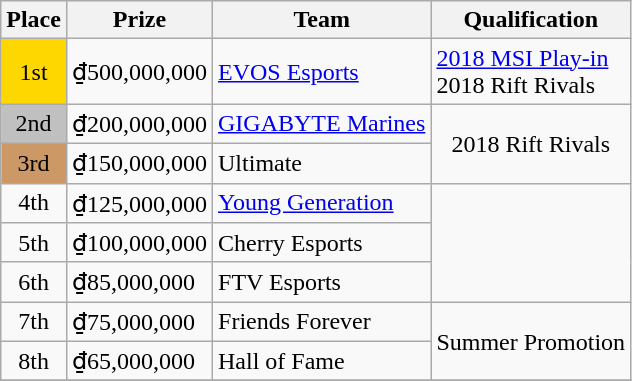<table class="wikitable" style="text-align:left">
<tr>
<th style="text-align:center"><strong>Place</strong></th>
<th style="text-align:center"><strong>Prize</strong></th>
<th style="text-align:center"><strong>Team</strong></th>
<th style="text-align:center"><strong>Qualification</strong></th>
</tr>
<tr>
<td style="text-align:center; background:gold;">1st</td>
<td>₫500,000,000</td>
<td><a href='#'>EVOS Esports</a></td>
<td><a href='#'>2018 MSI Play-in</a> <br> 2018 Rift Rivals</td>
</tr>
<tr>
<td style="text-align:center; background:silver;">2nd</td>
<td>₫200,000,000</td>
<td><a href='#'>GIGABYTE Marines</a></td>
<td style="text-align:center" rowspan="2">2018 Rift Rivals</td>
</tr>
<tr>
<td style="text-align:center; background:#c96;">3rd</td>
<td>₫150,000,000</td>
<td>Ultimate</td>
</tr>
<tr>
<td style="text-align:center">4th</td>
<td>₫125,000,000</td>
<td><a href='#'>Young Generation</a></td>
</tr>
<tr>
<td style="text-align:center">5th</td>
<td>₫100,000,000</td>
<td>Cherry Esports</td>
</tr>
<tr>
<td style="text-align:center">6th</td>
<td>₫85,000,000</td>
<td>FTV Esports</td>
</tr>
<tr>
<td style="text-align:center">7th</td>
<td>₫75,000,000</td>
<td>Friends Forever</td>
<td rowspan="2">Summer Promotion</td>
</tr>
<tr>
<td style="text-align:center">8th</td>
<td>₫65,000,000</td>
<td>Hall of Fame</td>
</tr>
<tr>
</tr>
</table>
